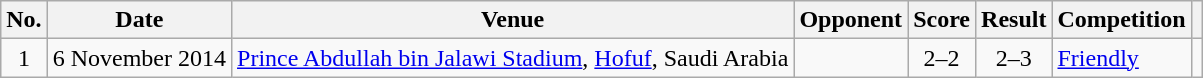<table class="wikitable sortable">
<tr>
<th scope="col">No.</th>
<th scope="col">Date</th>
<th scope="col">Venue</th>
<th scope="col">Opponent</th>
<th scope="col">Score</th>
<th scope="col">Result</th>
<th scope="col">Competition</th>
<th scope="col" class="unsortable"></th>
</tr>
<tr>
<td align="center">1</td>
<td>6 November 2014</td>
<td><a href='#'>Prince Abdullah bin Jalawi Stadium</a>, <a href='#'>Hofuf</a>, Saudi Arabia</td>
<td></td>
<td align="center">2–2</td>
<td align="center">2–3</td>
<td><a href='#'>Friendly</a></td>
<td></td>
</tr>
</table>
